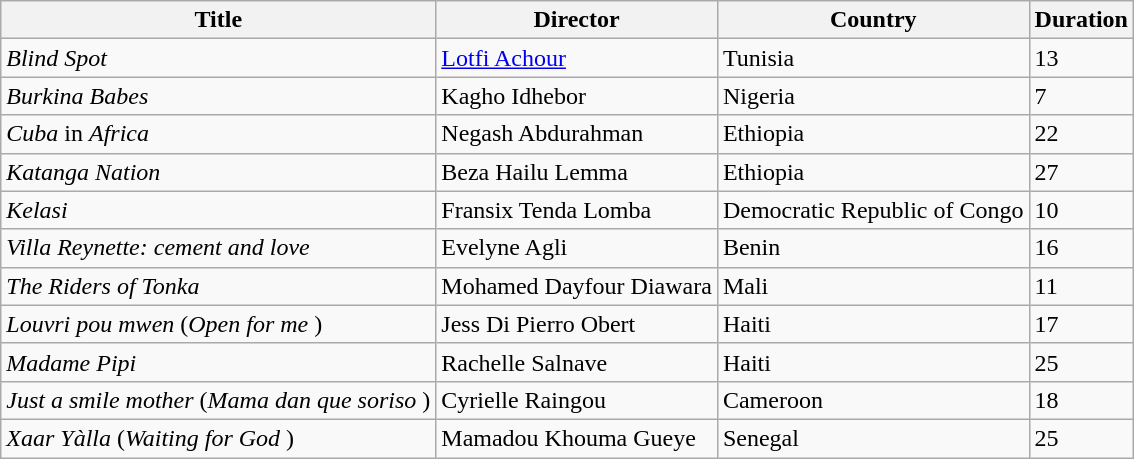<table class="wikitable">
<tr>
<th>Title</th>
<th>Director</th>
<th>Country</th>
<th>Duration</th>
</tr>
<tr>
<td><em>Blind Spot</em></td>
<td><a href='#'>Lotfi Achour</a></td>
<td>Tunisia</td>
<td>13</td>
</tr>
<tr>
<td><em>Burkina Babes</em></td>
<td>Kagho Idhebor</td>
<td>Nigeria</td>
<td>7</td>
</tr>
<tr>
<td><em>Cuba</em> in <em>Africa</em></td>
<td>Negash Abdurahman</td>
<td>Ethiopia</td>
<td>22</td>
</tr>
<tr>
<td><em>Katanga Nation</em></td>
<td>Beza Hailu Lemma</td>
<td>Ethiopia</td>
<td>27</td>
</tr>
<tr>
<td><em>Kelasi</em></td>
<td>Fransix Tenda Lomba</td>
<td>Democratic Republic of Congo</td>
<td>10</td>
</tr>
<tr>
<td><em>Villa Reynette: cement and love</em></td>
<td>Evelyne Agli</td>
<td>Benin</td>
<td>16</td>
</tr>
<tr>
<td><em>The Riders of Tonka</em></td>
<td>Mohamed Dayfour Diawara</td>
<td>Mali</td>
<td>11</td>
</tr>
<tr>
<td><em>Louvri pou mwen</em> (<em>Open for me</em> )</td>
<td>Jess Di Pierro Obert</td>
<td>Haiti</td>
<td>17</td>
</tr>
<tr>
<td><em>Madame Pipi</em></td>
<td>Rachelle Salnave</td>
<td>Haiti</td>
<td>25</td>
</tr>
<tr>
<td><em>Just a smile mother</em> (<em>Mama dan que soriso</em> )</td>
<td>Cyrielle Raingou</td>
<td>Cameroon</td>
<td>18</td>
</tr>
<tr>
<td><em>Xaar Yàlla</em> (<em>Waiting for God</em> )</td>
<td>Mamadou Khouma Gueye</td>
<td>Senegal</td>
<td>25</td>
</tr>
</table>
